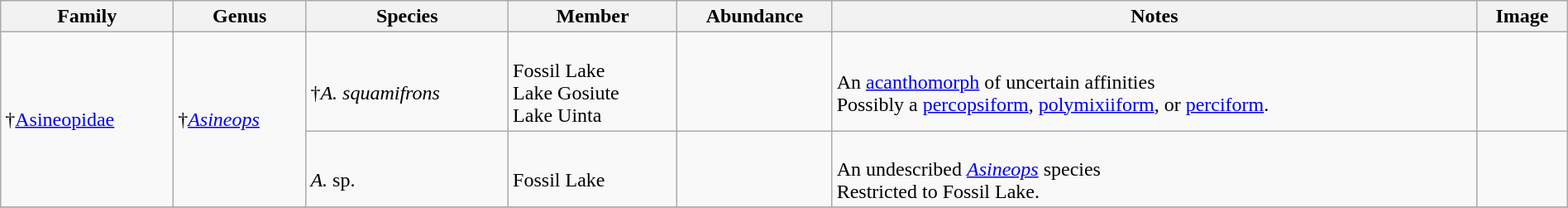<table class="wikitable" style="margin:auto;width:100%;">
<tr>
<th>Family</th>
<th>Genus</th>
<th>Species</th>
<th>Member</th>
<th>Abundance</th>
<th>Notes</th>
<th>Image</th>
</tr>
<tr>
<td rowspan=2>†<a href='#'>Asineopidae</a></td>
<td rowspan=2>†<em><a href='#'>Asineops</a></em></td>
<td><br>†<em>A. squamifrons</em> </td>
<td><br>Fossil Lake<br>
Lake Gosiute<br>
Lake Uinta</td>
<td></td>
<td><br>An <a href='#'>acanthomorph</a> of uncertain affinities<br>Possibly a <a href='#'>percopsiform</a>, <a href='#'>polymixiiform</a>, or <a href='#'>perciform</a>.</td>
<td><br></td>
</tr>
<tr>
<td><br><em>A.</em> sp.</td>
<td><br>Fossil Lake</td>
<td></td>
<td><br>An undescribed <em><a href='#'>Asineops</a></em> species<br>Restricted to Fossil Lake.</td>
<td><br></td>
</tr>
<tr>
</tr>
</table>
